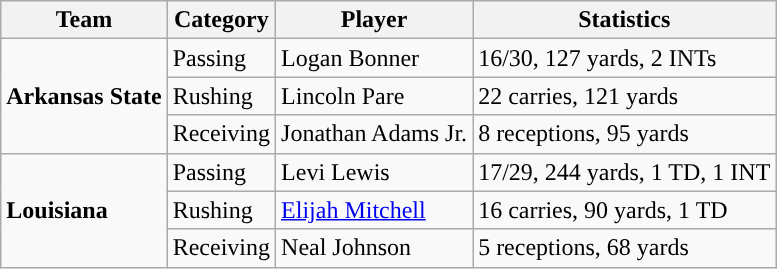<table class="wikitable" style="float: left;">
<tr>
<th>Team</th>
<th>Category</th>
<th>Player</th>
<th>Statistics</th>
</tr>
<tr>
<td rowspan=3><strong>Arkansas State</strong></td>
<td>Passing</td>
<td>Logan Bonner</td>
<td>16/30, 127 yards, 2 INTs</td>
</tr>
<tr>
<td>Rushing</td>
<td>Lincoln Pare</td>
<td>22 carries, 121 yards</td>
</tr>
<tr>
<td>Receiving</td>
<td>Jonathan Adams Jr.</td>
<td>8 receptions, 95 yards</td>
</tr>
<tr>
<td rowspan=3><strong>Louisiana</strong></td>
<td>Passing</td>
<td>Levi Lewis</td>
<td>17/29, 244 yards, 1 TD, 1 INT</td>
</tr>
<tr>
<td>Rushing</td>
<td><a href='#'>Elijah Mitchell</a></td>
<td>16 carries, 90 yards, 1 TD</td>
</tr>
<tr>
<td>Receiving</td>
<td>Neal Johnson</td>
<td>5 receptions, 68 yards</td>
</tr>
</table>
